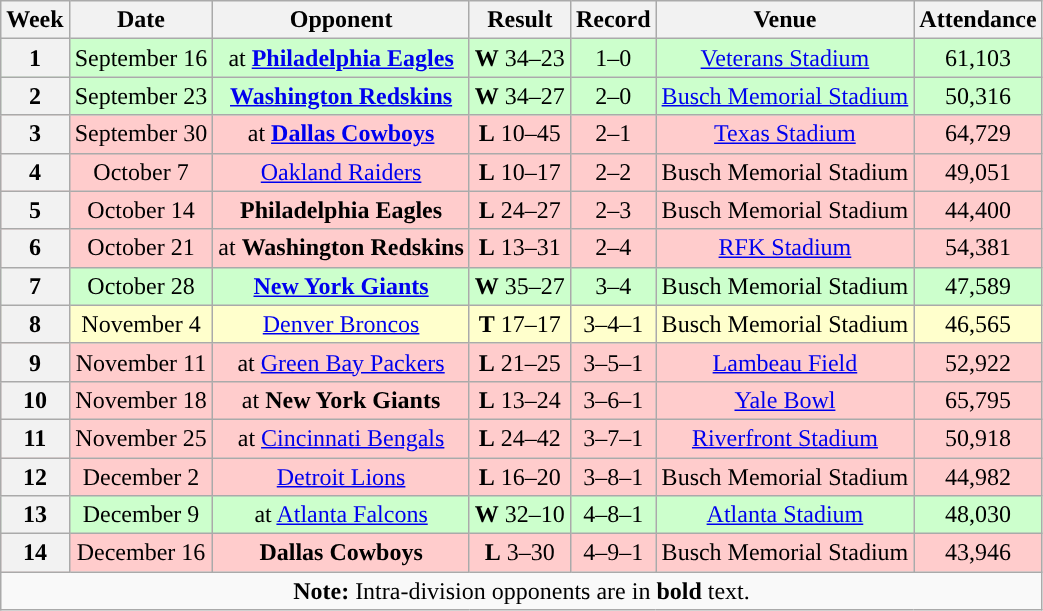<table class="wikitable" style="text-align:center">
<tr>
<th>Week</th>
<th>Date</th>
<th>Opponent</th>
<th>Result</th>
<th>Record</th>
<th>Venue</th>
<th>Attendance</th>
</tr>
<tr style="background:#cfc">
<th>1</th>
<td>September 16</td>
<td>at <strong><a href='#'>Philadelphia Eagles</a></strong></td>
<td><strong>W</strong> 34–23</td>
<td>1–0</td>
<td><a href='#'>Veterans Stadium</a></td>
<td>61,103</td>
</tr>
<tr style="background:#cfc">
<th>2</th>
<td>September 23</td>
<td><strong><a href='#'>Washington Redskins</a></strong></td>
<td><strong>W</strong> 34–27</td>
<td>2–0</td>
<td><a href='#'>Busch Memorial Stadium</a></td>
<td>50,316</td>
</tr>
<tr style="background:#fcc">
<th>3</th>
<td>September 30</td>
<td>at <strong><a href='#'>Dallas Cowboys</a></strong></td>
<td><strong>L</strong> 10–45</td>
<td>2–1</td>
<td><a href='#'>Texas Stadium</a></td>
<td>64,729</td>
</tr>
<tr style="background:#fcc">
<th>4</th>
<td>October 7</td>
<td><a href='#'>Oakland Raiders</a></td>
<td><strong>L</strong> 10–17</td>
<td>2–2</td>
<td>Busch Memorial Stadium</td>
<td>49,051</td>
</tr>
<tr style="background:#fcc">
<th>5</th>
<td>October 14</td>
<td><strong>Philadelphia Eagles</strong></td>
<td><strong>L</strong> 24–27</td>
<td>2–3</td>
<td>Busch Memorial Stadium</td>
<td>44,400</td>
</tr>
<tr style="background:#fcc">
<th>6</th>
<td>October 21</td>
<td>at <strong>Washington Redskins</strong></td>
<td><strong>L</strong> 13–31</td>
<td>2–4</td>
<td><a href='#'>RFK Stadium</a></td>
<td>54,381</td>
</tr>
<tr style="background:#cfc">
<th>7</th>
<td>October 28</td>
<td><strong><a href='#'>New York Giants</a></strong></td>
<td><strong>W</strong> 35–27</td>
<td>3–4</td>
<td>Busch Memorial Stadium</td>
<td>47,589</td>
</tr>
<tr style="background:#ffc">
<th>8</th>
<td>November 4</td>
<td><a href='#'>Denver Broncos</a></td>
<td><strong>T</strong> 17–17</td>
<td>3–4–1</td>
<td>Busch Memorial Stadium</td>
<td>46,565</td>
</tr>
<tr style="background:#fcc">
<th>9</th>
<td>November 11</td>
<td>at <a href='#'>Green Bay Packers</a></td>
<td><strong>L</strong> 21–25</td>
<td>3–5–1</td>
<td><a href='#'>Lambeau Field</a></td>
<td>52,922</td>
</tr>
<tr style="background:#fcc">
<th>10</th>
<td>November 18</td>
<td>at <strong>New York Giants</strong></td>
<td><strong>L</strong> 13–24</td>
<td>3–6–1</td>
<td><a href='#'>Yale Bowl</a></td>
<td>65,795</td>
</tr>
<tr style="background:#fcc">
<th>11</th>
<td>November 25</td>
<td>at <a href='#'>Cincinnati Bengals</a></td>
<td><strong>L</strong> 24–42</td>
<td>3–7–1</td>
<td><a href='#'>Riverfront Stadium</a></td>
<td>50,918</td>
</tr>
<tr style="background:#fcc">
<th>12</th>
<td>December 2</td>
<td><a href='#'>Detroit Lions</a></td>
<td><strong>L</strong> 16–20</td>
<td>3–8–1</td>
<td>Busch Memorial Stadium</td>
<td>44,982</td>
</tr>
<tr style="background:#cfc">
<th>13</th>
<td>December 9</td>
<td>at <a href='#'>Atlanta Falcons</a></td>
<td><strong>W</strong> 32–10</td>
<td>4–8–1</td>
<td><a href='#'>Atlanta Stadium</a></td>
<td>48,030</td>
</tr>
<tr style="background:#fcc">
<th>14</th>
<td>December 16</td>
<td><strong>Dallas Cowboys</strong></td>
<td><strong>L</strong> 3–30</td>
<td>4–9–1</td>
<td>Busch Memorial Stadium</td>
<td>43,946</td>
</tr>
<tr>
<td colspan="8"><strong>Note:</strong> Intra-division opponents are in <strong>bold</strong> text.</td>
</tr>
</table>
